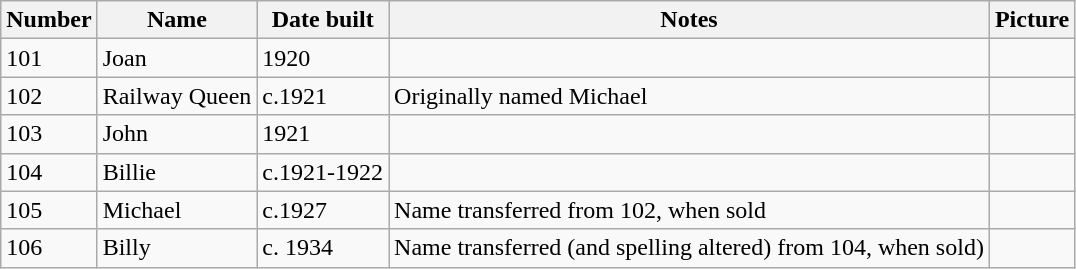<table class="wikitable">
<tr>
<th>Number</th>
<th>Name</th>
<th>Date built</th>
<th>Notes</th>
<th>Picture</th>
</tr>
<tr>
<td>101</td>
<td>Joan</td>
<td>1920</td>
<td></td>
<td></td>
</tr>
<tr>
<td>102</td>
<td>Railway Queen</td>
<td>c.1921</td>
<td>Originally named Michael</td>
<td></td>
</tr>
<tr>
<td>103</td>
<td>John</td>
<td>1921</td>
<td></td>
<td></td>
</tr>
<tr>
<td>104</td>
<td>Billie</td>
<td>c.1921-1922</td>
<td></td>
<td></td>
</tr>
<tr>
<td>105</td>
<td>Michael</td>
<td>c.1927</td>
<td>Name transferred from 102, when sold</td>
<td></td>
</tr>
<tr>
<td>106</td>
<td>Billy</td>
<td>c. 1934</td>
<td>Name transferred (and spelling altered) from 104, when sold)</td>
<td></td>
</tr>
</table>
